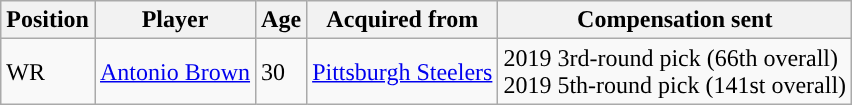<table class="wikitable">
<tr>
<th>Position</th>
<th>Player</th>
<th>Age</th>
<th>Acquired from</th>
<th>Compensation sent</th>
</tr>
<tr>
<td>WR</td>
<td><a href='#'>Antonio Brown</a></td>
<td>30</td>
<td><a href='#'>Pittsburgh Steelers</a></td>
<td>2019 3rd-round pick (66th overall) <br> 2019 5th-round pick (141st overall)</td>
</tr>
</table>
